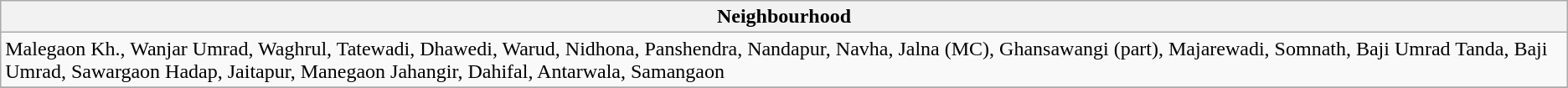<table class="wikitable sortable static-row-numbers static-row-header-hash">
<tr>
<th>Neighbourhood</th>
</tr>
<tr>
<td>Malegaon Kh., Wanjar Umrad, Waghrul, Tatewadi, Dhawedi, Warud, Nidhona, Panshendra, Nandapur, Navha, Jalna (MC), Ghansawangi (part), Majarewadi, Somnath, Baji Umrad Tanda, Baji Umrad, Sawargaon Hadap, Jaitapur, Manegaon Jahangir, Dahifal, Antarwala, Samangaon</td>
</tr>
<tr>
</tr>
</table>
